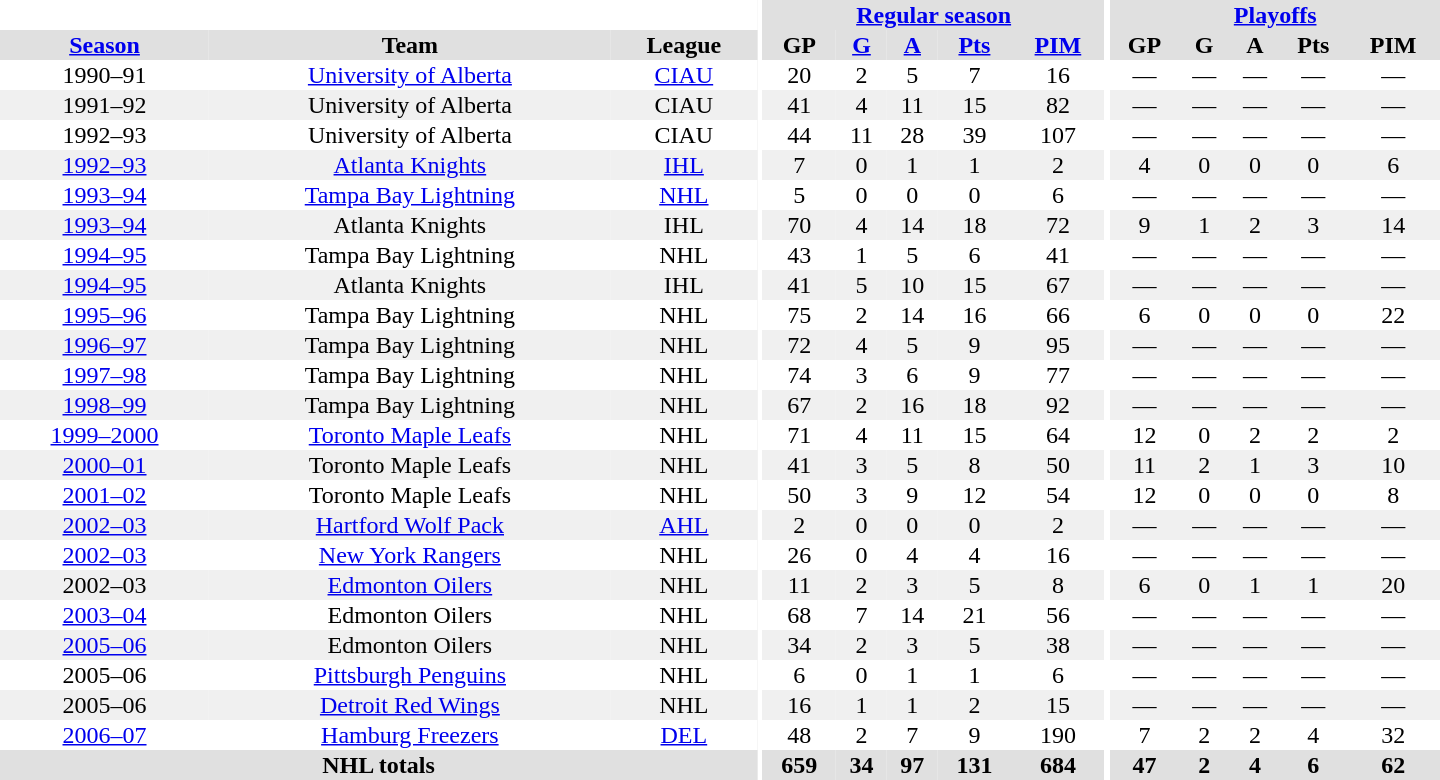<table border="0" cellpadding="1" cellspacing="0" style="text-align:center; width:60em">
<tr bgcolor="#e0e0e0">
<th colspan="3" bgcolor="#ffffff"></th>
<th rowspan="100" bgcolor="#ffffff"></th>
<th colspan="5"><a href='#'>Regular season</a></th>
<th rowspan="100" bgcolor="#ffffff"></th>
<th colspan="5"><a href='#'>Playoffs</a></th>
</tr>
<tr bgcolor="#e0e0e0">
<th><a href='#'>Season</a></th>
<th>Team</th>
<th>League</th>
<th>GP</th>
<th><a href='#'>G</a></th>
<th><a href='#'>A</a></th>
<th><a href='#'>Pts</a></th>
<th><a href='#'>PIM</a></th>
<th>GP</th>
<th>G</th>
<th>A</th>
<th>Pts</th>
<th>PIM</th>
</tr>
<tr>
<td>1990–91</td>
<td><a href='#'>University of Alberta</a></td>
<td><a href='#'>CIAU</a></td>
<td>20</td>
<td>2</td>
<td>5</td>
<td>7</td>
<td>16</td>
<td>—</td>
<td>—</td>
<td>—</td>
<td>—</td>
<td>—</td>
</tr>
<tr bgcolor="#f0f0f0">
<td>1991–92</td>
<td>University of Alberta</td>
<td>CIAU</td>
<td>41</td>
<td>4</td>
<td>11</td>
<td>15</td>
<td>82</td>
<td>—</td>
<td>—</td>
<td>—</td>
<td>—</td>
<td>—</td>
</tr>
<tr>
<td>1992–93</td>
<td>University of Alberta</td>
<td>CIAU</td>
<td>44</td>
<td>11</td>
<td>28</td>
<td>39</td>
<td>107</td>
<td>—</td>
<td>—</td>
<td>—</td>
<td>—</td>
<td>—</td>
</tr>
<tr bgcolor="#f0f0f0">
<td><a href='#'>1992–93</a></td>
<td><a href='#'>Atlanta Knights</a></td>
<td><a href='#'>IHL</a></td>
<td>7</td>
<td>0</td>
<td>1</td>
<td>1</td>
<td>2</td>
<td>4</td>
<td>0</td>
<td>0</td>
<td>0</td>
<td>6</td>
</tr>
<tr>
<td><a href='#'>1993–94</a></td>
<td><a href='#'>Tampa Bay Lightning</a></td>
<td><a href='#'>NHL</a></td>
<td>5</td>
<td>0</td>
<td>0</td>
<td>0</td>
<td>6</td>
<td>—</td>
<td>—</td>
<td>—</td>
<td>—</td>
<td>—</td>
</tr>
<tr bgcolor="#f0f0f0">
<td><a href='#'>1993–94</a></td>
<td>Atlanta Knights</td>
<td>IHL</td>
<td>70</td>
<td>4</td>
<td>14</td>
<td>18</td>
<td>72</td>
<td>9</td>
<td>1</td>
<td>2</td>
<td>3</td>
<td>14</td>
</tr>
<tr>
<td><a href='#'>1994–95</a></td>
<td>Tampa Bay Lightning</td>
<td>NHL</td>
<td>43</td>
<td>1</td>
<td>5</td>
<td>6</td>
<td>41</td>
<td>—</td>
<td>—</td>
<td>—</td>
<td>—</td>
<td>—</td>
</tr>
<tr bgcolor="#f0f0f0">
<td><a href='#'>1994–95</a></td>
<td>Atlanta Knights</td>
<td>IHL</td>
<td>41</td>
<td>5</td>
<td>10</td>
<td>15</td>
<td>67</td>
<td>—</td>
<td>—</td>
<td>—</td>
<td>—</td>
<td>—</td>
</tr>
<tr>
<td><a href='#'>1995–96</a></td>
<td>Tampa Bay Lightning</td>
<td>NHL</td>
<td>75</td>
<td>2</td>
<td>14</td>
<td>16</td>
<td>66</td>
<td>6</td>
<td>0</td>
<td>0</td>
<td>0</td>
<td>22</td>
</tr>
<tr bgcolor="#f0f0f0">
<td><a href='#'>1996–97</a></td>
<td>Tampa Bay Lightning</td>
<td>NHL</td>
<td>72</td>
<td>4</td>
<td>5</td>
<td>9</td>
<td>95</td>
<td>—</td>
<td>—</td>
<td>—</td>
<td>—</td>
<td>—</td>
</tr>
<tr>
<td><a href='#'>1997–98</a></td>
<td>Tampa Bay Lightning</td>
<td>NHL</td>
<td>74</td>
<td>3</td>
<td>6</td>
<td>9</td>
<td>77</td>
<td>—</td>
<td>—</td>
<td>—</td>
<td>—</td>
<td>—</td>
</tr>
<tr bgcolor="#f0f0f0">
<td><a href='#'>1998–99</a></td>
<td>Tampa Bay Lightning</td>
<td>NHL</td>
<td>67</td>
<td>2</td>
<td>16</td>
<td>18</td>
<td>92</td>
<td>—</td>
<td>—</td>
<td>—</td>
<td>—</td>
<td>—</td>
</tr>
<tr>
<td><a href='#'>1999–2000</a></td>
<td><a href='#'>Toronto Maple Leafs</a></td>
<td>NHL</td>
<td>71</td>
<td>4</td>
<td>11</td>
<td>15</td>
<td>64</td>
<td>12</td>
<td>0</td>
<td>2</td>
<td>2</td>
<td>2</td>
</tr>
<tr bgcolor="#f0f0f0">
<td><a href='#'>2000–01</a></td>
<td>Toronto Maple Leafs</td>
<td>NHL</td>
<td>41</td>
<td>3</td>
<td>5</td>
<td>8</td>
<td>50</td>
<td>11</td>
<td>2</td>
<td>1</td>
<td>3</td>
<td>10</td>
</tr>
<tr>
<td><a href='#'>2001–02</a></td>
<td>Toronto Maple Leafs</td>
<td>NHL</td>
<td>50</td>
<td>3</td>
<td>9</td>
<td>12</td>
<td>54</td>
<td>12</td>
<td>0</td>
<td>0</td>
<td>0</td>
<td>8</td>
</tr>
<tr bgcolor="#f0f0f0">
<td><a href='#'>2002–03</a></td>
<td><a href='#'>Hartford Wolf Pack</a></td>
<td><a href='#'>AHL</a></td>
<td>2</td>
<td>0</td>
<td>0</td>
<td>0</td>
<td>2</td>
<td>—</td>
<td>—</td>
<td>—</td>
<td>—</td>
<td>—</td>
</tr>
<tr>
<td><a href='#'>2002–03</a></td>
<td><a href='#'>New York Rangers</a></td>
<td>NHL</td>
<td>26</td>
<td>0</td>
<td>4</td>
<td>4</td>
<td>16</td>
<td>—</td>
<td>—</td>
<td>—</td>
<td>—</td>
<td>—</td>
</tr>
<tr bgcolor="#f0f0f0">
<td>2002–03</td>
<td><a href='#'>Edmonton Oilers</a></td>
<td>NHL</td>
<td>11</td>
<td>2</td>
<td>3</td>
<td>5</td>
<td>8</td>
<td>6</td>
<td>0</td>
<td>1</td>
<td>1</td>
<td>20</td>
</tr>
<tr>
<td><a href='#'>2003–04</a></td>
<td>Edmonton Oilers</td>
<td>NHL</td>
<td>68</td>
<td>7</td>
<td>14</td>
<td>21</td>
<td>56</td>
<td>—</td>
<td>—</td>
<td>—</td>
<td>—</td>
<td>—</td>
</tr>
<tr bgcolor="#f0f0f0">
<td><a href='#'>2005–06</a></td>
<td>Edmonton Oilers</td>
<td>NHL</td>
<td>34</td>
<td>2</td>
<td>3</td>
<td>5</td>
<td>38</td>
<td>—</td>
<td>—</td>
<td>—</td>
<td>—</td>
<td>—</td>
</tr>
<tr>
<td>2005–06</td>
<td><a href='#'>Pittsburgh Penguins</a></td>
<td>NHL</td>
<td>6</td>
<td>0</td>
<td>1</td>
<td>1</td>
<td>6</td>
<td>—</td>
<td>—</td>
<td>—</td>
<td>—</td>
<td>—</td>
</tr>
<tr bgcolor="#f0f0f0">
<td>2005–06</td>
<td><a href='#'>Detroit Red Wings</a></td>
<td>NHL</td>
<td>16</td>
<td>1</td>
<td>1</td>
<td>2</td>
<td>15</td>
<td>—</td>
<td>—</td>
<td>—</td>
<td>—</td>
<td>—</td>
</tr>
<tr>
<td><a href='#'>2006–07</a></td>
<td><a href='#'>Hamburg Freezers</a></td>
<td><a href='#'>DEL</a></td>
<td>48</td>
<td>2</td>
<td>7</td>
<td>9</td>
<td>190</td>
<td>7</td>
<td>2</td>
<td>2</td>
<td>4</td>
<td>32</td>
</tr>
<tr bgcolor="#e0e0e0">
<th colspan="3">NHL totals</th>
<th>659</th>
<th>34</th>
<th>97</th>
<th>131</th>
<th>684</th>
<th>47</th>
<th>2</th>
<th>4</th>
<th>6</th>
<th>62</th>
</tr>
</table>
